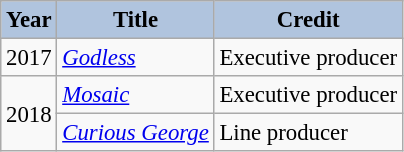<table class="wikitable" style="font-size:95%;">
<tr>
<th style="background:#B0C4DE;">Year</th>
<th style="background:#B0C4DE;">Title</th>
<th style="background:#B0C4DE;">Credit</th>
</tr>
<tr>
<td>2017</td>
<td><em><a href='#'>Godless</a></em></td>
<td>Executive producer</td>
</tr>
<tr>
<td rowspan=2>2018</td>
<td><em><a href='#'>Mosaic</a></em></td>
<td>Executive producer</td>
</tr>
<tr>
<td><em><a href='#'>Curious George</a></em></td>
<td>Line producer</td>
</tr>
</table>
